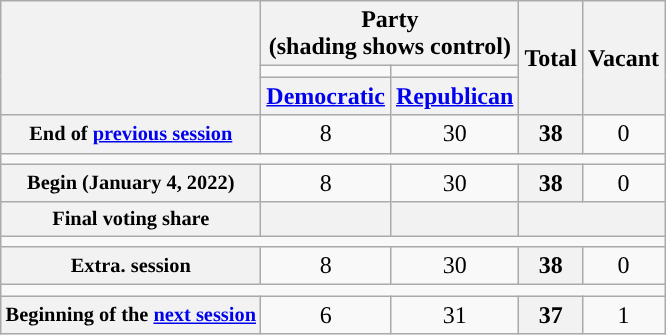<table class="wikitable" style="text-align:center">
<tr>
<th rowspan="3" scope="col"> </th>
<th colspan="2" scope="col">Party<div>(shading shows control)</div></th>
<th rowspan="3" scope="col">Total</th>
<th rowspan="3" scope="col">Vacant</th>
</tr>
<tr style="height:5px">
<td style="background-color:"></td>
<td style="background-color:"></td>
</tr>
<tr>
<th scope="col"><a href='#'>Democratic</a></th>
<th scope="col"><a href='#'>Republican</a></th>
</tr>
<tr>
<th scope="row" style="font-size:85%">End of <a href='#'>previous session</a></th>
<td>8</td>
<td>30</td>
<th>38</th>
<td>0</td>
</tr>
<tr>
<td colspan="5"></td>
</tr>
<tr>
<th scope="row" style="font-size:85%">Begin (January 4, 2022)</th>
<td>8</td>
<td>30</td>
<th>38</th>
<td>0</td>
</tr>
<tr>
<th scope="row" style="font-size:85%">Final voting share</th>
<th></th>
<th></th>
<th colspan="2"></th>
</tr>
<tr>
<td colspan="5"></td>
</tr>
<tr>
<th scope="row" style="font-size:85%">Extra. session</th>
<td>8</td>
<td>30</td>
<th>38</th>
<td>0</td>
</tr>
<tr>
<td colspan="5"></td>
</tr>
<tr>
<th scope="row" style="font-size:85%">Beginning of the <a href='#'>next session</a></th>
<td>6</td>
<td>31</td>
<th>37</th>
<td>1</td>
</tr>
</table>
